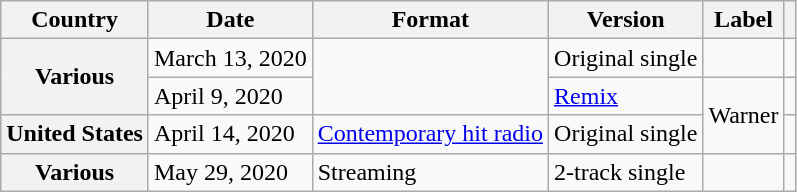<table class="wikitable plainrowheaders">
<tr>
<th>Country</th>
<th>Date</th>
<th>Format</th>
<th>Version</th>
<th>Label</th>
<th></th>
</tr>
<tr>
<th scope="row" rowspan="2">Various</th>
<td>March 13, 2020</td>
<td rowspan="2"></td>
<td>Original single</td>
<td></td>
<td></td>
</tr>
<tr>
<td>April 9, 2020</td>
<td><a href='#'>Remix</a></td>
<td rowspan="2">Warner</td>
<td></td>
</tr>
<tr>
<th scope="row">United States</th>
<td>April 14, 2020</td>
<td><a href='#'>Contemporary hit radio</a></td>
<td>Original single</td>
<td></td>
</tr>
<tr>
<th scope="row">Various</th>
<td>May 29, 2020</td>
<td>Streaming</td>
<td>2-track single</td>
<td></td>
<td></td>
</tr>
</table>
